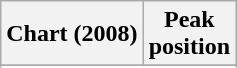<table class="wikitable sortable plainrowheaders" style="text-align:center">
<tr>
<th scope="col">Chart (2008)</th>
<th scope="col">Peak<br>position</th>
</tr>
<tr>
</tr>
<tr>
</tr>
</table>
